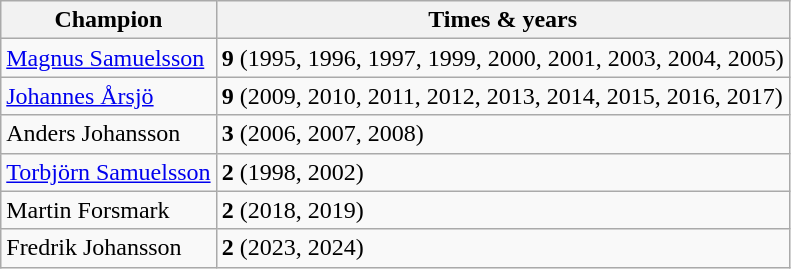<table class="wikitable">
<tr>
<th>Champion</th>
<th>Times & years</th>
</tr>
<tr>
<td> <a href='#'>Magnus Samuelsson</a></td>
<td><strong>9</strong> (1995, 1996, 1997, 1999, 2000, 2001, 2003, 2004, 2005)</td>
</tr>
<tr>
<td> <a href='#'>Johannes Årsjö</a></td>
<td><strong>9</strong> (2009, 2010, 2011, 2012, 2013, 2014, 2015, 2016, 2017)</td>
</tr>
<tr>
<td> Anders Johansson</td>
<td><strong>3</strong> (2006, 2007, 2008)</td>
</tr>
<tr>
<td> <a href='#'>Torbjörn Samuelsson</a></td>
<td><strong>2</strong> (1998, 2002)</td>
</tr>
<tr>
<td> Martin Forsmark</td>
<td><strong>2</strong> (2018, 2019)</td>
</tr>
<tr>
<td> Fredrik Johansson</td>
<td><strong>2</strong> (2023, 2024)</td>
</tr>
</table>
